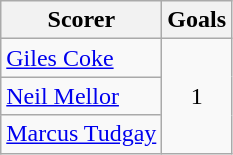<table class="wikitable">
<tr>
<th>Scorer</th>
<th>Goals</th>
</tr>
<tr>
<td><a href='#'>Giles Coke</a></td>
<td rowspan="3" align=center>1</td>
</tr>
<tr>
<td><a href='#'>Neil Mellor</a></td>
</tr>
<tr>
<td><a href='#'>Marcus Tudgay</a></td>
</tr>
</table>
